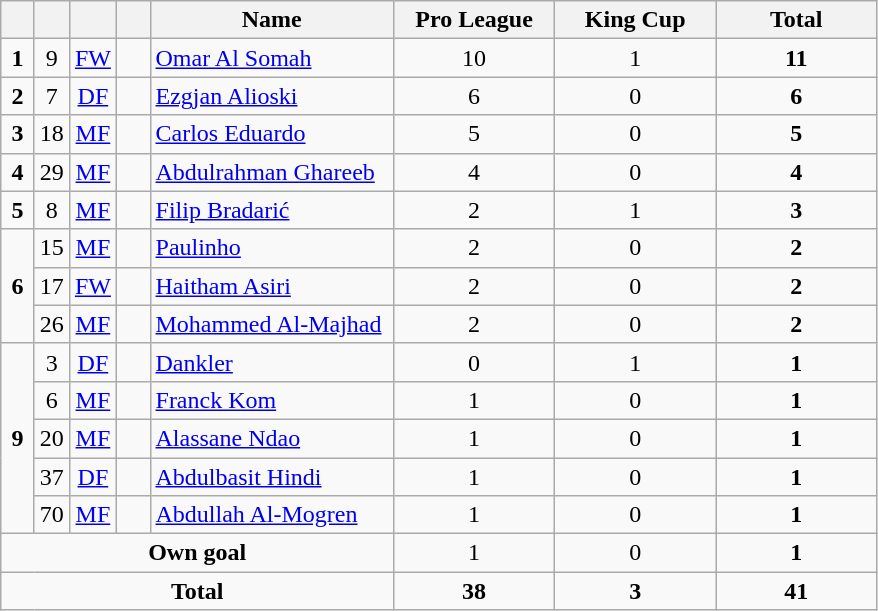<table class="wikitable" style="text-align:center">
<tr>
<th width=15></th>
<th width=15></th>
<th width=15></th>
<th width=15></th>
<th width=155>Name</th>
<th width=100>Pro League</th>
<th width=100>King Cup</th>
<th width=100>Total</th>
</tr>
<tr>
<td><strong>1</strong></td>
<td>9</td>
<td><a href='#'>FW</a></td>
<td></td>
<td align=left><a href='#'>Omar Al Somah</a></td>
<td>10</td>
<td>1</td>
<td><strong>11</strong></td>
</tr>
<tr>
<td><strong>2</strong></td>
<td>7</td>
<td><a href='#'>DF</a></td>
<td></td>
<td align=left><a href='#'>Ezgjan Alioski</a></td>
<td>6</td>
<td>0</td>
<td><strong>6</strong></td>
</tr>
<tr>
<td><strong>3</strong></td>
<td>18</td>
<td><a href='#'>MF</a></td>
<td></td>
<td align=left><a href='#'>Carlos Eduardo</a></td>
<td>5</td>
<td>0</td>
<td><strong>5</strong></td>
</tr>
<tr>
<td><strong>4</strong></td>
<td>29</td>
<td><a href='#'>MF</a></td>
<td></td>
<td align=left><a href='#'>Abdulrahman Ghareeb</a></td>
<td>4</td>
<td>0</td>
<td><strong>4</strong></td>
</tr>
<tr>
<td><strong>5</strong></td>
<td>8</td>
<td><a href='#'>MF</a></td>
<td></td>
<td align=left><a href='#'>Filip Bradarić</a></td>
<td>2</td>
<td>1</td>
<td><strong>3</strong></td>
</tr>
<tr>
<td rowspan=3><strong>6</strong></td>
<td>15</td>
<td><a href='#'>MF</a></td>
<td></td>
<td align=left><a href='#'>Paulinho</a></td>
<td>2</td>
<td>0</td>
<td><strong>2</strong></td>
</tr>
<tr>
<td>17</td>
<td><a href='#'>FW</a></td>
<td></td>
<td align=left><a href='#'>Haitham Asiri</a></td>
<td>2</td>
<td>0</td>
<td><strong>2</strong></td>
</tr>
<tr>
<td>26</td>
<td><a href='#'>MF</a></td>
<td></td>
<td align=left><a href='#'>Mohammed Al-Majhad</a></td>
<td>2</td>
<td>0</td>
<td><strong>2</strong></td>
</tr>
<tr>
<td rowspan=5><strong>9</strong></td>
<td>3</td>
<td><a href='#'>DF</a></td>
<td></td>
<td align=left><a href='#'>Dankler</a></td>
<td>0</td>
<td>1</td>
<td><strong>1</strong></td>
</tr>
<tr>
<td>6</td>
<td><a href='#'>MF</a></td>
<td></td>
<td align=left><a href='#'>Franck Kom</a></td>
<td>1</td>
<td>0</td>
<td><strong>1</strong></td>
</tr>
<tr>
<td>20</td>
<td><a href='#'>MF</a></td>
<td></td>
<td align=left><a href='#'>Alassane Ndao</a></td>
<td>1</td>
<td>0</td>
<td><strong>1</strong></td>
</tr>
<tr>
<td>37</td>
<td><a href='#'>DF</a></td>
<td></td>
<td align=left><a href='#'>Abdulbasit Hindi</a></td>
<td>1</td>
<td>0</td>
<td><strong>1</strong></td>
</tr>
<tr>
<td>70</td>
<td><a href='#'>MF</a></td>
<td></td>
<td align=left><a href='#'>Abdullah Al-Mogren</a></td>
<td>1</td>
<td>0</td>
<td><strong>1</strong></td>
</tr>
<tr>
<td colspan=5><strong>Own goal</strong></td>
<td>1</td>
<td>0</td>
<td><strong>1</strong></td>
</tr>
<tr>
<td colspan=5><strong>Total</strong></td>
<td><strong>38</strong></td>
<td><strong>3</strong></td>
<td><strong>41</strong></td>
</tr>
</table>
